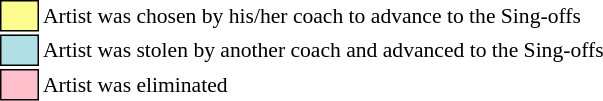<table class="toccolours" style="font-size: 90%; white-space: nowrap;">
<tr>
<td style="background:#fdfc8f; border:1px solid black;">      </td>
<td>Artist was chosen by his/her coach to advance to the Sing-offs</td>
</tr>
<tr>
<td style="background:#b0e0e6; border:1px solid black;">      </td>
<td>Artist was stolen by another coach and advanced to the Sing-offs</td>
</tr>
<tr>
<td style="background:pink; border:1px solid black;">      </td>
<td>Artist was eliminated</td>
</tr>
</table>
